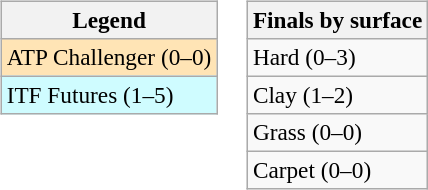<table>
<tr valign=top>
<td><br><table class=wikitable style=font-size:97%>
<tr>
<th>Legend</th>
</tr>
<tr bgcolor=moccasin>
<td>ATP Challenger (0–0)</td>
</tr>
<tr bgcolor=cffcff>
<td>ITF Futures (1–5)</td>
</tr>
</table>
</td>
<td><br><table class=wikitable style=font-size:97%>
<tr>
<th>Finals by surface</th>
</tr>
<tr>
<td>Hard (0–3)</td>
</tr>
<tr>
<td>Clay (1–2)</td>
</tr>
<tr>
<td>Grass (0–0)</td>
</tr>
<tr>
<td>Carpet (0–0)</td>
</tr>
</table>
</td>
</tr>
</table>
